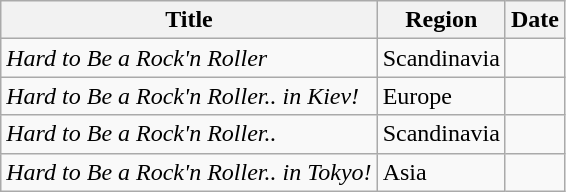<table class="wikitable sortable">
<tr>
<th>Title</th>
<th>Region</th>
<th>Date</th>
</tr>
<tr>
<td><em>Hard to Be a Rock'n Roller</em></td>
<td>Scandinavia</td>
<td></td>
</tr>
<tr>
<td><em>Hard to Be a Rock'n Roller.. in Kiev!</em></td>
<td>Europe</td>
<td></td>
</tr>
<tr>
<td><em>Hard to Be a Rock'n Roller..</em></td>
<td>Scandinavia</td>
<td></td>
</tr>
<tr>
<td><em>Hard to Be a Rock'n Roller.. in Tokyo!</em></td>
<td>Asia</td>
<td></td>
</tr>
</table>
